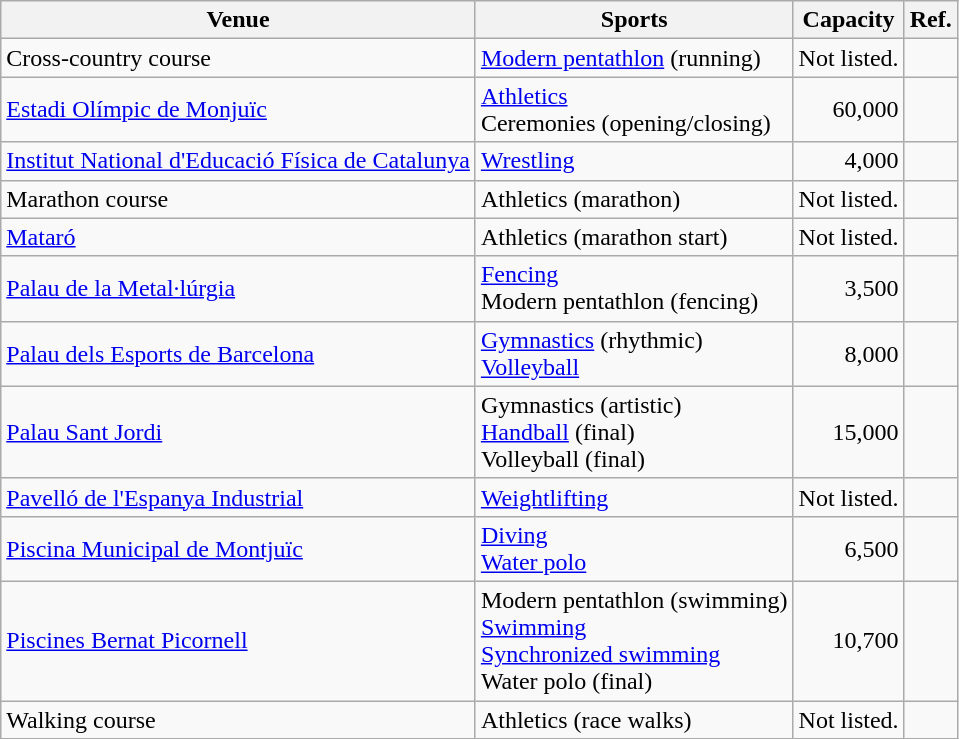<table class="wikitable sortable">
<tr>
<th>Venue</th>
<th>Sports</th>
<th>Capacity</th>
<th class="unsortable">Ref.</th>
</tr>
<tr>
<td>Cross-country course</td>
<td><a href='#'>Modern pentathlon</a> (running)</td>
<td align="right">Not listed.</td>
<td align=center></td>
</tr>
<tr>
<td><a href='#'>Estadi Olímpic de Monjuïc</a></td>
<td><a href='#'>Athletics</a><br>Ceremonies (opening/closing)</td>
<td align="right">60,000</td>
<td align=center></td>
</tr>
<tr>
<td><a href='#'>Institut National d'Educació Física de Catalunya</a></td>
<td><a href='#'>Wrestling</a></td>
<td align="right">4,000</td>
<td align=center></td>
</tr>
<tr>
<td>Marathon course</td>
<td>Athletics (marathon)</td>
<td align="right">Not listed.</td>
<td align=center></td>
</tr>
<tr>
<td><a href='#'>Mataró</a></td>
<td>Athletics (marathon start)</td>
<td align="right">Not listed.</td>
<td align=center></td>
</tr>
<tr>
<td><a href='#'>Palau de la Metal·lúrgia</a></td>
<td><a href='#'>Fencing</a><br>Modern pentathlon (fencing)</td>
<td align="right">3,500</td>
<td align=center></td>
</tr>
<tr>
<td><a href='#'>Palau dels Esports de Barcelona</a></td>
<td><a href='#'>Gymnastics</a> (rhythmic)<br><a href='#'>Volleyball</a></td>
<td align="right">8,000</td>
<td align=center></td>
</tr>
<tr>
<td><a href='#'>Palau Sant Jordi</a></td>
<td>Gymnastics (artistic)<br><a href='#'>Handball</a> (final)<br>Volleyball (final)</td>
<td align="right">15,000</td>
<td align=center></td>
</tr>
<tr>
<td><a href='#'>Pavelló de l'Espanya Industrial</a></td>
<td><a href='#'>Weightlifting</a></td>
<td align="right">Not listed.</td>
<td align=center></td>
</tr>
<tr>
<td><a href='#'>Piscina Municipal de Montjuïc</a></td>
<td><a href='#'>Diving</a><br><a href='#'>Water polo</a></td>
<td align="right">6,500</td>
<td align=center></td>
</tr>
<tr>
<td><a href='#'>Piscines Bernat Picornell</a></td>
<td>Modern pentathlon (swimming)<br><a href='#'>Swimming</a><br><a href='#'>Synchronized swimming</a><br>Water polo (final)</td>
<td align="right">10,700</td>
<td align=center></td>
</tr>
<tr>
<td>Walking course</td>
<td>Athletics (race walks)</td>
<td align="right">Not listed.</td>
<td align=center></td>
</tr>
</table>
